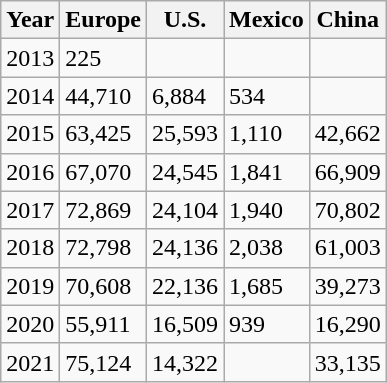<table class="wikitable">
<tr>
<th>Year</th>
<th>Europe</th>
<th>U.S.</th>
<th>Mexico</th>
<th>China</th>
</tr>
<tr>
<td>2013</td>
<td>225</td>
<td></td>
<td></td>
<td></td>
</tr>
<tr>
<td>2014</td>
<td>44,710</td>
<td>6,884</td>
<td>534</td>
<td></td>
</tr>
<tr>
<td>2015</td>
<td>63,425</td>
<td>25,593</td>
<td>1,110</td>
<td>42,662</td>
</tr>
<tr>
<td>2016</td>
<td>67,070</td>
<td>24,545</td>
<td>1,841</td>
<td>66,909</td>
</tr>
<tr>
<td>2017</td>
<td>72,869</td>
<td>24,104</td>
<td>1,940</td>
<td>70,802</td>
</tr>
<tr>
<td>2018</td>
<td>72,798</td>
<td>24,136</td>
<td>2,038</td>
<td>61,003</td>
</tr>
<tr>
<td>2019</td>
<td>70,608</td>
<td>22,136</td>
<td>1,685</td>
<td>39,273</td>
</tr>
<tr>
<td>2020</td>
<td>55,911</td>
<td>16,509</td>
<td>939</td>
<td>16,290</td>
</tr>
<tr>
<td>2021</td>
<td>75,124</td>
<td>14,322</td>
<td></td>
<td>33,135</td>
</tr>
</table>
